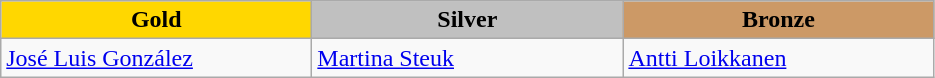<table class="wikitable" style="text-align:left">
<tr align="center">
<td width=200 bgcolor=gold><strong>Gold</strong></td>
<td width=200 bgcolor=silver><strong>Silver</strong></td>
<td width=200 bgcolor=CC9966><strong>Bronze</strong></td>
</tr>
<tr>
<td><a href='#'>José Luis González</a><br><em></em></td>
<td><a href='#'>Martina Steuk</a><br><em></em></td>
<td><a href='#'>Antti Loikkanen</a><br><em></em></td>
</tr>
</table>
